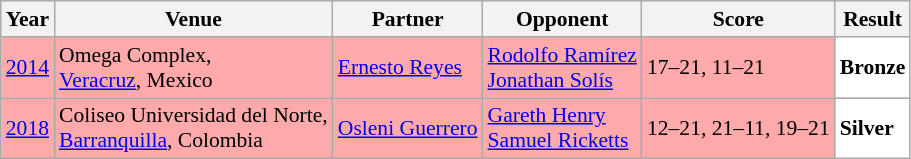<table class="sortable wikitable" style="font-size: 90%;">
<tr>
<th>Year</th>
<th>Venue</th>
<th>Partner</th>
<th>Opponent</th>
<th>Score</th>
<th>Result</th>
</tr>
<tr style="background:#FFAAAA">
<td align="center"><a href='#'>2014</a></td>
<td align="left">Omega Complex,<br><a href='#'>Veracruz</a>, Mexico</td>
<td align="left"> <a href='#'>Ernesto Reyes</a></td>
<td align="left"> <a href='#'>Rodolfo Ramírez</a><br> <a href='#'>Jonathan Solís</a></td>
<td align="left">17–21, 11–21</td>
<td style="text-align:left; background:white"> <strong>Bronze</strong></td>
</tr>
<tr style="background:#FFAAAA">
<td align="center"><a href='#'>2018</a></td>
<td align="left">Coliseo Universidad del Norte,<br><a href='#'>Barranquilla</a>, Colombia</td>
<td align="left"> <a href='#'>Osleni Guerrero</a></td>
<td align="left"> <a href='#'>Gareth Henry</a><br> <a href='#'>Samuel Ricketts</a></td>
<td align="left">12–21, 21–11, 19–21</td>
<td style="text-align:left; background:white"> <strong>Silver</strong></td>
</tr>
</table>
